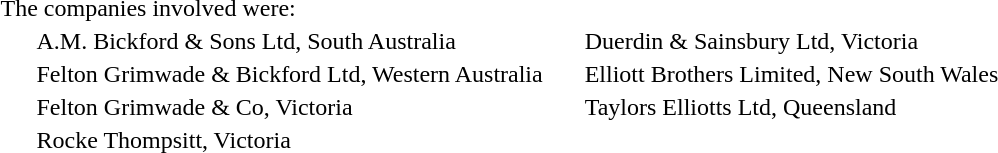<table>
<tr>
<td colspan=4>The companies involved were:</td>
</tr>
<tr>
<td>     </td>
<td>A.M. Bickford & Sons Ltd, South Australia</td>
<td>     </td>
<td>Duerdin & Sainsbury Ltd, Victoria</td>
</tr>
<tr>
<td></td>
<td>Felton Grimwade & Bickford Ltd, Western Australia</td>
<td></td>
<td>Elliott Brothers Limited, New South Wales</td>
</tr>
<tr>
<td></td>
<td>Felton Grimwade & Co, Victoria</td>
<td></td>
<td>Taylors Elliotts Ltd, Queensland</td>
</tr>
<tr>
<td></td>
<td>Rocke Thompsitt, Victoria</td>
</tr>
</table>
